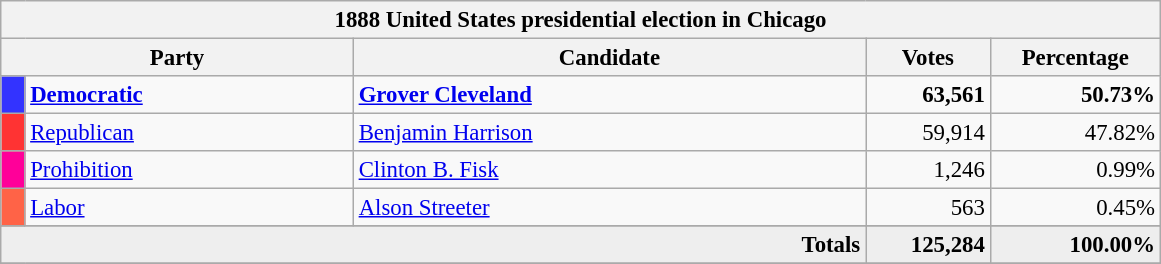<table class="wikitable" style="font-size: 95%;">
<tr>
<th colspan="6">1888 United States presidential election in Chicago</th>
</tr>
<tr>
<th colspan="2" style="width: 15em">Party</th>
<th style="width: 22em">Candidate</th>
<th style="width: 5em">Votes</th>
<th style="width: 7em">Percentage</th>
</tr>
<tr>
<th style="background-color:#3333FF; width: 3px"></th>
<td style="width: 130px"><strong><a href='#'>Democratic</a></strong></td>
<td><strong><a href='#'>Grover Cleveland</a></strong></td>
<td align="right"><strong>63,561</strong></td>
<td align="right"><strong>50.73%</strong></td>
</tr>
<tr>
<th style="background-color:#FF3333; width: 3px"></th>
<td style="width: 130px"><a href='#'>Republican</a></td>
<td><a href='#'>Benjamin Harrison</a></td>
<td align="right">59,914</td>
<td align="right">47.82%</td>
</tr>
<tr>
<th style="background-color:#f09; width: 3px"></th>
<td style="width: 130px"><a href='#'>Prohibition</a></td>
<td><a href='#'>Clinton B. Fisk</a></td>
<td align="right">1,246</td>
<td align="right">0.99%</td>
</tr>
<tr>
<th style="background-color:#FF6347; width: 3px"></th>
<td style="width: 130px"><a href='#'>Labor</a></td>
<td><a href='#'>Alson Streeter</a></td>
<td align="right">563</td>
<td align="right">0.45%</td>
</tr>
<tr>
</tr>
<tr bgcolor="#EEEEEE">
<td colspan="3" align="right"><strong>Totals</strong></td>
<td align="right"><strong>125,284</strong></td>
<td align="right"><strong>100.00%</strong></td>
</tr>
<tr bgcolor="#EEEEEE">
</tr>
</table>
